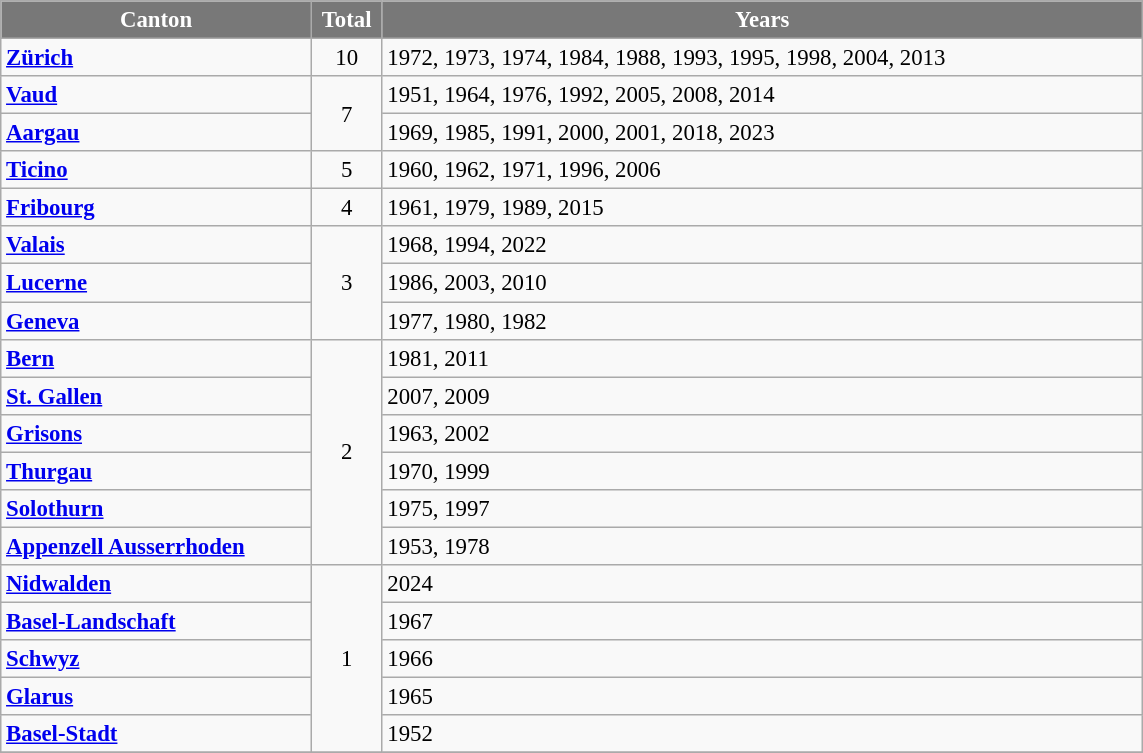<table class="wikitable sortable" style="font-size: 95%;">
<tr>
<th width="200" style="background-color:#787878;color:#FFFFFF;">Canton</th>
<th width="40" style="background-color:#787878;color:#FFFFFF;">Total</th>
<th width="500" style="background-color:#787878;color:#FFFFFF;">Years</th>
</tr>
<tr>
<td><strong><a href='#'>Zürich</a></strong></td>
<td align=center>10</td>
<td>1972, 1973, 1974, 1984, 1988, 1993, 1995, 1998, 2004, 2013</td>
</tr>
<tr>
<td><strong><a href='#'>Vaud</a></strong></td>
<td rowspan="2" align=center>7</td>
<td>1951, 1964, 1976, 1992, 2005, 2008, 2014</td>
</tr>
<tr>
<td><strong><a href='#'>Aargau</a></strong></td>
<td>1969, 1985, 1991, 2000, 2001, 2018, 2023</td>
</tr>
<tr>
<td><strong><a href='#'>Ticino</a></strong></td>
<td align=center>5</td>
<td>1960, 1962, 1971, 1996, 2006</td>
</tr>
<tr>
<td><strong><a href='#'>Fribourg</a></strong></td>
<td align=center>4</td>
<td>1961, 1979, 1989, 2015</td>
</tr>
<tr>
<td><strong><a href='#'>Valais</a></strong></td>
<td rowspan="3" align=center>3</td>
<td>1968, 1994, 2022</td>
</tr>
<tr>
<td><strong><a href='#'>Lucerne</a></strong></td>
<td>1986, 2003, 2010</td>
</tr>
<tr>
<td><strong><a href='#'>Geneva</a></strong></td>
<td>1977, 1980, 1982</td>
</tr>
<tr>
<td><strong><a href='#'>Bern</a></strong></td>
<td rowspan="6" align=center>2</td>
<td>1981, 2011</td>
</tr>
<tr>
<td><strong><a href='#'>St. Gallen</a></strong></td>
<td>2007, 2009</td>
</tr>
<tr>
<td><strong><a href='#'>Grisons</a></strong></td>
<td>1963, 2002</td>
</tr>
<tr>
<td><strong><a href='#'>Thurgau</a></strong></td>
<td>1970, 1999</td>
</tr>
<tr>
<td><strong><a href='#'>Solothurn</a></strong></td>
<td>1975, 1997</td>
</tr>
<tr>
<td><strong><a href='#'>Appenzell Ausserrhoden</a></strong></td>
<td>1953, 1978</td>
</tr>
<tr>
<td><strong><a href='#'>Nidwalden</a></strong></td>
<td rowspan="5" align=center>1</td>
<td>2024</td>
</tr>
<tr>
<td><strong><a href='#'>Basel-Landschaft</a></strong></td>
<td>1967</td>
</tr>
<tr>
<td><strong><a href='#'>Schwyz</a></strong></td>
<td>1966</td>
</tr>
<tr>
<td><strong><a href='#'>Glarus</a></strong></td>
<td>1965</td>
</tr>
<tr>
<td><strong><a href='#'>Basel-Stadt</a></strong></td>
<td>1952</td>
</tr>
<tr>
</tr>
</table>
